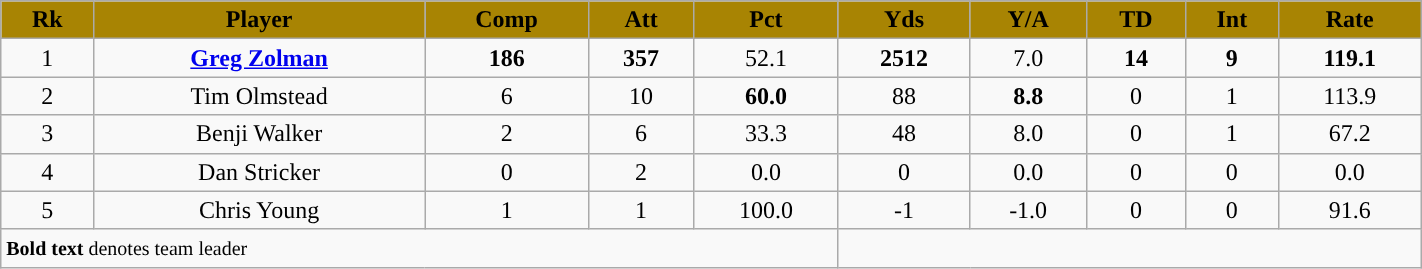<table class="wikitable" style="width:75%;">
<tr>
<th style="background:#A88403;"><span> Rk</span></th>
<th style="background:#A88403;"><span> Player</span></th>
<th style="background:#A88403;"><span> Comp</span></th>
<th style="background:#A88403;"><span> Att</span></th>
<th style="background:#A88403;"><span> Pct</span></th>
<th style="background:#A88403;"><span> Yds</span></th>
<th style="background:#A88403;"><span> Y/A</span></th>
<th style="background:#A88403;"><span> TD</span></th>
<th style="background:#A88403;"><span> Int</span></th>
<th style="background:#A88403;"><span> Rate</span></th>
</tr>
<tr style="text-align:center;">
<td>1</td>
<td><strong><a href='#'>Greg Zolman</a></strong></td>
<td><strong>186</strong></td>
<td><strong>357</strong></td>
<td>52.1</td>
<td><strong>2512</strong></td>
<td>7.0</td>
<td><strong>14</strong></td>
<td><strong>9</strong></td>
<td><strong>119.1</strong></td>
</tr>
<tr align="center">
<td>2</td>
<td>Tim Olmstead</td>
<td>6</td>
<td>10</td>
<td><strong>60.0</strong></td>
<td>88</td>
<td><strong>8.8</strong></td>
<td>0</td>
<td>1</td>
<td>113.9</td>
</tr>
<tr align="center">
<td>3</td>
<td>Benji Walker</td>
<td>2</td>
<td>6</td>
<td>33.3</td>
<td>48</td>
<td>8.0</td>
<td>0</td>
<td>1</td>
<td>67.2</td>
</tr>
<tr align="center">
<td>4</td>
<td>Dan Stricker</td>
<td>0</td>
<td>2</td>
<td>0.0</td>
<td>0</td>
<td>0.0</td>
<td>0</td>
<td>0</td>
<td>0.0</td>
</tr>
<tr align="center">
<td>5</td>
<td>Chris Young</td>
<td>1</td>
<td>1</td>
<td>100.0</td>
<td>-1</td>
<td>-1.0</td>
<td>0</td>
<td>0</td>
<td>91.6</td>
</tr>
<tr>
<td colspan=5><small><strong>Bold text</strong> denotes team leader</small></td>
</tr>
</table>
